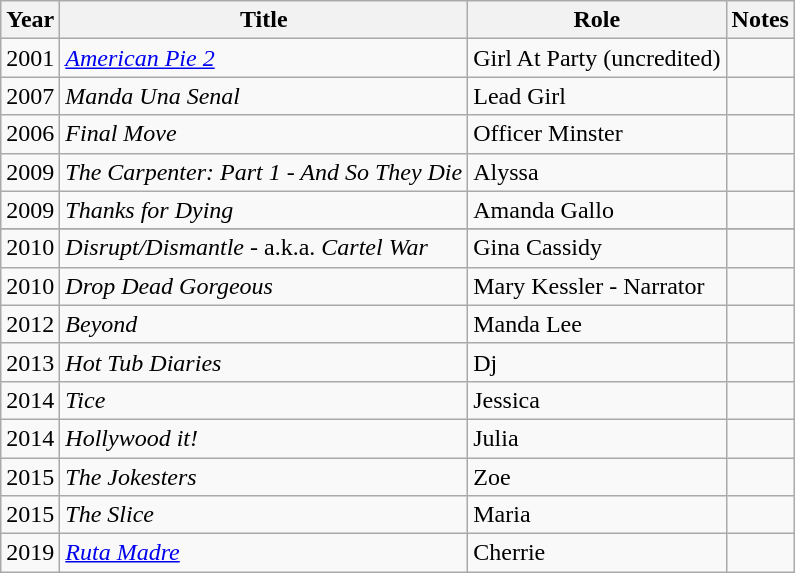<table class="wikitable sortable">
<tr>
<th>Year</th>
<th>Title</th>
<th>Role</th>
<th class="unsortable">Notes</th>
</tr>
<tr>
<td>2001</td>
<td><em><a href='#'>American Pie 2</a></em></td>
<td>Girl At Party (uncredited)</td>
<td></td>
</tr>
<tr>
<td>2007</td>
<td><em>Manda Una Senal</em></td>
<td>Lead Girl</td>
<td></td>
</tr>
<tr>
<td>2006</td>
<td><em>Final Move</em></td>
<td>Officer Minster</td>
<td></td>
</tr>
<tr>
<td>2009</td>
<td><em>The Carpenter: Part 1 - And So They Die</em></td>
<td>Alyssa</td>
<td></td>
</tr>
<tr>
<td>2009</td>
<td><em>Thanks for Dying</em></td>
<td>Amanda Gallo</td>
<td></td>
</tr>
<tr>
</tr>
<tr>
<td>2010</td>
<td><em>Disrupt/Dismantle</em> - a.k.a. <em>Cartel War</em></td>
<td>Gina Cassidy</td>
<td></td>
</tr>
<tr>
<td>2010</td>
<td><em>Drop Dead Gorgeous</em></td>
<td>Mary Kessler - Narrator</td>
<td></td>
</tr>
<tr>
<td>2012</td>
<td><em>Beyond</em></td>
<td>Manda Lee</td>
<td></td>
</tr>
<tr>
<td>2013</td>
<td><em>Hot Tub Diaries</em></td>
<td>Dj</td>
<td></td>
</tr>
<tr>
<td>2014</td>
<td><em>Tice</em></td>
<td>Jessica</td>
<td></td>
</tr>
<tr>
<td>2014</td>
<td><em>Hollywood it!</em></td>
<td>Julia</td>
<td></td>
</tr>
<tr>
<td>2015</td>
<td><em>The Jokesters</em></td>
<td>Zoe</td>
<td></td>
</tr>
<tr>
<td>2015</td>
<td><em>The Slice</em></td>
<td>Maria</td>
<td></td>
</tr>
<tr>
<td>2019</td>
<td><em><a href='#'>Ruta Madre</a></em></td>
<td>Cherrie</td>
<td></td>
</tr>
</table>
